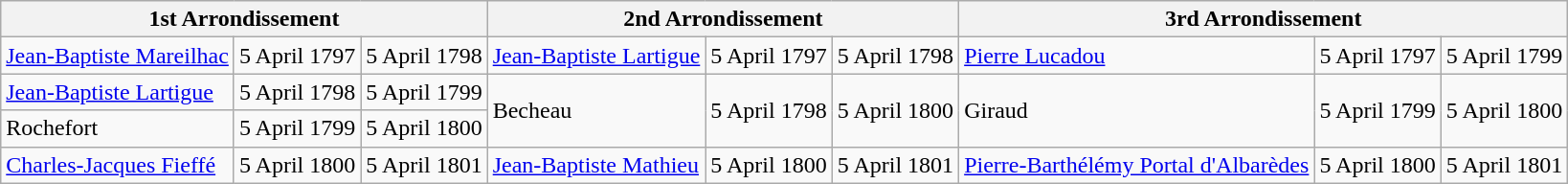<table class="wikitable">
<tr>
<th colspan=3>1st Arrondissement</th>
<th colspan=3>2nd Arrondissement</th>
<th colspan=3>3rd Arrondissement</th>
</tr>
<tr>
<td><a href='#'>Jean-Baptiste Mareilhac</a></td>
<td align=center>5 April 1797</td>
<td align=center>5 April 1798</td>
<td><a href='#'>Jean-Baptiste Lartigue</a></td>
<td align=center>5 April 1797</td>
<td align=center>5 April 1798</td>
<td><a href='#'>Pierre Lucadou</a></td>
<td align=center>5 April 1797</td>
<td align=center>5 April 1799</td>
</tr>
<tr>
<td><a href='#'>Jean-Baptiste Lartigue</a></td>
<td align=center>5 April 1798</td>
<td align=center>5 April 1799</td>
<td rowspan=2>Becheau</td>
<td rowspan=2 align=center>5 April 1798</td>
<td rowspan=2 align=center>5 April 1800</td>
<td rowspan=2>Giraud</td>
<td rowspan=2 align=center>5 April 1799</td>
<td rowspan=2 align=center>5 April 1800</td>
</tr>
<tr>
<td>Rochefort</td>
<td align=center>5 April 1799</td>
<td align=center>5 April 1800</td>
</tr>
<tr>
<td><a href='#'>Charles-Jacques Fieffé</a></td>
<td align=center>5 April 1800</td>
<td align=center>5 April 1801</td>
<td><a href='#'>Jean-Baptiste Mathieu</a></td>
<td align=center>5 April 1800</td>
<td align=center>5 April 1801</td>
<td><a href='#'>Pierre-Barthélémy Portal d'Albarèdes</a></td>
<td align=center>5 April 1800</td>
<td align=center>5 April 1801</td>
</tr>
</table>
